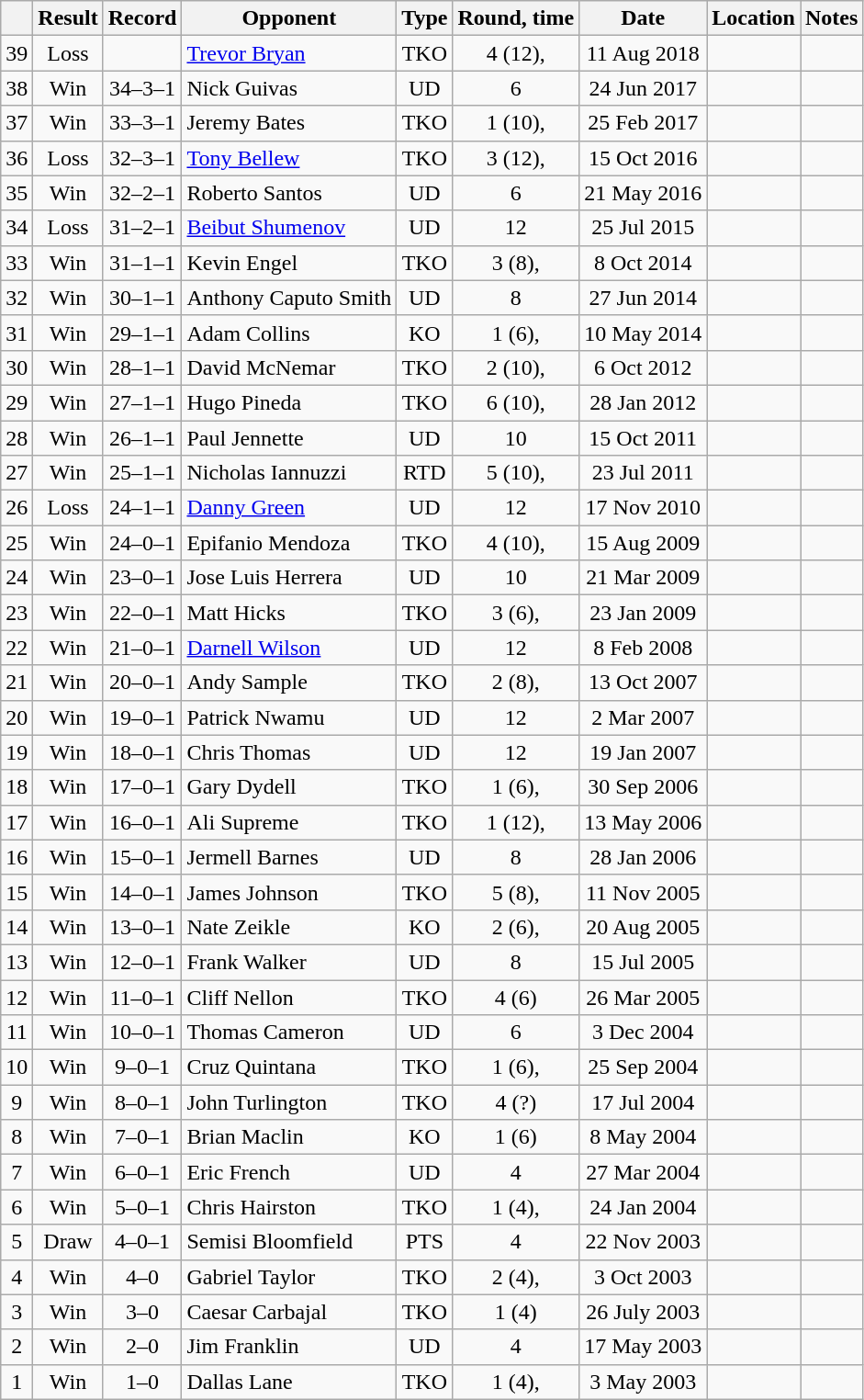<table class="wikitable" style="text-align:center">
<tr>
<th></th>
<th>Result</th>
<th>Record</th>
<th>Opponent</th>
<th>Type</th>
<th>Round, time</th>
<th>Date</th>
<th>Location</th>
<th>Notes</th>
</tr>
<tr>
<td>39</td>
<td>Loss</td>
<td></td>
<td align=left><a href='#'>Trevor Bryan</a></td>
<td>TKO</td>
<td>4 (12), </td>
<td>11 Aug 2018</td>
<td align=left></td>
<td align=left></td>
</tr>
<tr>
<td>38</td>
<td>Win</td>
<td>34–3–1</td>
<td align=left>Nick Guivas</td>
<td>UD</td>
<td>6</td>
<td>24 Jun 2017</td>
<td align=left></td>
<td align=left></td>
</tr>
<tr>
<td>37</td>
<td>Win</td>
<td>33–3–1</td>
<td align=left>Jeremy Bates</td>
<td>TKO</td>
<td>1 (10), </td>
<td>25 Feb 2017</td>
<td align=left></td>
<td align=left></td>
</tr>
<tr>
<td>36</td>
<td>Loss</td>
<td>32–3–1</td>
<td align=left><a href='#'>Tony Bellew</a></td>
<td>TKO</td>
<td>3 (12), </td>
<td>15 Oct 2016</td>
<td align=left></td>
<td align=left></td>
</tr>
<tr>
<td>35</td>
<td>Win</td>
<td>32–2–1</td>
<td align=left>Roberto Santos</td>
<td>UD</td>
<td>6</td>
<td>21 May 2016</td>
<td align=left></td>
<td align=left></td>
</tr>
<tr>
<td>34</td>
<td>Loss</td>
<td>31–2–1</td>
<td align=left><a href='#'>Beibut Shumenov</a></td>
<td>UD</td>
<td>12</td>
<td>25 Jul 2015</td>
<td align=left></td>
<td align=left></td>
</tr>
<tr>
<td>33</td>
<td>Win</td>
<td>31–1–1</td>
<td align=left>Kevin Engel</td>
<td>TKO</td>
<td>3 (8), </td>
<td>8 Oct 2014</td>
<td align=left></td>
<td align=left></td>
</tr>
<tr>
<td>32</td>
<td>Win</td>
<td>30–1–1</td>
<td align=left>Anthony Caputo Smith</td>
<td>UD</td>
<td>8</td>
<td>27 Jun 2014</td>
<td align=left></td>
<td align=left></td>
</tr>
<tr>
<td>31</td>
<td>Win</td>
<td>29–1–1</td>
<td align=left>Adam Collins</td>
<td>KO</td>
<td>1 (6), </td>
<td>10 May 2014</td>
<td align=left></td>
<td align=left></td>
</tr>
<tr>
<td>30</td>
<td>Win</td>
<td>28–1–1</td>
<td align=left>David McNemar</td>
<td>TKO</td>
<td>2 (10), </td>
<td>6 Oct 2012</td>
<td align=left></td>
<td align=left></td>
</tr>
<tr>
<td>29</td>
<td>Win</td>
<td>27–1–1</td>
<td align=left>Hugo Pineda</td>
<td>TKO</td>
<td>6 (10), </td>
<td>28 Jan 2012</td>
<td align=left></td>
<td align=left></td>
</tr>
<tr>
<td>28</td>
<td>Win</td>
<td>26–1–1</td>
<td align=left>Paul Jennette</td>
<td>UD</td>
<td>10</td>
<td>15 Oct 2011</td>
<td align=left></td>
<td align=left></td>
</tr>
<tr>
<td>27</td>
<td>Win</td>
<td>25–1–1</td>
<td align=left>Nicholas Iannuzzi</td>
<td>RTD</td>
<td>5 (10), </td>
<td>23 Jul 2011</td>
<td align=left></td>
<td align=left></td>
</tr>
<tr>
<td>26</td>
<td>Loss</td>
<td>24–1–1</td>
<td align=left><a href='#'>Danny Green</a></td>
<td>UD</td>
<td>12</td>
<td>17 Nov 2010</td>
<td align=left></td>
<td align=left></td>
</tr>
<tr>
<td>25</td>
<td>Win</td>
<td>24–0–1</td>
<td align=left>Epifanio Mendoza</td>
<td>TKO</td>
<td>4 (10), </td>
<td>15 Aug 2009</td>
<td align=left></td>
<td align=left></td>
</tr>
<tr>
<td>24</td>
<td>Win</td>
<td>23–0–1</td>
<td align=left>Jose Luis Herrera</td>
<td>UD</td>
<td>10</td>
<td>21 Mar 2009</td>
<td align=left></td>
<td align=left></td>
</tr>
<tr>
<td>23</td>
<td>Win</td>
<td>22–0–1</td>
<td align=left>Matt Hicks</td>
<td>TKO</td>
<td>3 (6), </td>
<td>23 Jan 2009</td>
<td align=left></td>
<td align=left></td>
</tr>
<tr>
<td>22</td>
<td>Win</td>
<td>21–0–1</td>
<td align=left><a href='#'>Darnell Wilson</a></td>
<td>UD</td>
<td>12</td>
<td>8 Feb 2008</td>
<td align=left></td>
<td align=left></td>
</tr>
<tr>
<td>21</td>
<td>Win</td>
<td>20–0–1</td>
<td align=left>Andy Sample</td>
<td>TKO</td>
<td>2 (8), </td>
<td>13 Oct 2007</td>
<td align=left></td>
<td align=left></td>
</tr>
<tr>
<td>20</td>
<td>Win</td>
<td>19–0–1</td>
<td align=left>Patrick Nwamu</td>
<td>UD</td>
<td>12</td>
<td>2 Mar 2007</td>
<td align=left></td>
<td align=left></td>
</tr>
<tr>
<td>19</td>
<td>Win</td>
<td>18–0–1</td>
<td align=left>Chris Thomas</td>
<td>UD</td>
<td>12</td>
<td>19 Jan 2007</td>
<td align=left></td>
<td></td>
</tr>
<tr>
<td>18</td>
<td>Win</td>
<td>17–0–1</td>
<td align=left>Gary Dydell</td>
<td>TKO</td>
<td>1 (6), </td>
<td>30 Sep 2006</td>
<td align=left></td>
<td align=left></td>
</tr>
<tr>
<td>17</td>
<td>Win</td>
<td>16–0–1</td>
<td align=left>Ali Supreme</td>
<td>TKO</td>
<td>1 (12), </td>
<td>13 May 2006</td>
<td align=left></td>
<td align=left></td>
</tr>
<tr>
<td>16</td>
<td>Win</td>
<td>15–0–1</td>
<td align=left>Jermell Barnes</td>
<td>UD</td>
<td>8</td>
<td>28 Jan 2006</td>
<td align=left></td>
<td align=left></td>
</tr>
<tr>
<td>15</td>
<td>Win</td>
<td>14–0–1</td>
<td align=left>James Johnson</td>
<td>TKO</td>
<td>5 (8), </td>
<td>11 Nov 2005</td>
<td align=left></td>
<td align=left></td>
</tr>
<tr>
<td>14</td>
<td>Win</td>
<td>13–0–1</td>
<td align=left>Nate Zeikle</td>
<td>KO</td>
<td>2 (6), </td>
<td>20 Aug 2005</td>
<td align=left></td>
<td align=left></td>
</tr>
<tr>
<td>13</td>
<td>Win</td>
<td>12–0–1</td>
<td align=left>Frank Walker</td>
<td>UD</td>
<td>8</td>
<td>15 Jul 2005</td>
<td align=left></td>
<td align=left></td>
</tr>
<tr>
<td>12</td>
<td>Win</td>
<td>11–0–1</td>
<td align=left>Cliff Nellon</td>
<td>TKO</td>
<td>4 (6)</td>
<td>26 Mar 2005</td>
<td align=left></td>
<td align=left></td>
</tr>
<tr>
<td>11</td>
<td>Win</td>
<td>10–0–1</td>
<td align=left>Thomas Cameron</td>
<td>UD</td>
<td>6</td>
<td>3 Dec 2004</td>
<td align=left></td>
<td align=left></td>
</tr>
<tr>
<td>10</td>
<td>Win</td>
<td>9–0–1</td>
<td align=left>Cruz Quintana</td>
<td>TKO</td>
<td>1 (6), </td>
<td>25 Sep 2004</td>
<td align=left></td>
<td align=left></td>
</tr>
<tr>
<td>9</td>
<td>Win</td>
<td>8–0–1</td>
<td align=left>John Turlington</td>
<td>TKO</td>
<td>4 (?)</td>
<td>17 Jul 2004</td>
<td align=left></td>
<td align=left></td>
</tr>
<tr>
<td>8</td>
<td>Win</td>
<td>7–0–1</td>
<td align=left>Brian Maclin</td>
<td>KO</td>
<td>1 (6)</td>
<td>8 May 2004</td>
<td align=left></td>
<td align=left></td>
</tr>
<tr>
<td>7</td>
<td>Win</td>
<td>6–0–1</td>
<td align=left>Eric French</td>
<td>UD</td>
<td>4</td>
<td>27 Mar 2004</td>
<td align=left></td>
<td align=left></td>
</tr>
<tr>
<td>6</td>
<td>Win</td>
<td>5–0–1</td>
<td align=left>Chris Hairston</td>
<td>TKO</td>
<td>1 (4), </td>
<td>24 Jan 2004</td>
<td align=left></td>
<td align=left></td>
</tr>
<tr>
<td>5</td>
<td>Draw</td>
<td>4–0–1</td>
<td align=left>Semisi Bloomfield</td>
<td>PTS</td>
<td>4</td>
<td>22 Nov 2003</td>
<td align=left></td>
<td align=left></td>
</tr>
<tr>
<td>4</td>
<td>Win</td>
<td>4–0</td>
<td align=left>Gabriel Taylor</td>
<td>TKO</td>
<td>2 (4), </td>
<td>3 Oct 2003</td>
<td align=left></td>
<td align=left></td>
</tr>
<tr>
<td>3</td>
<td>Win</td>
<td>3–0</td>
<td align=left>Caesar Carbajal</td>
<td>TKO</td>
<td>1 (4)</td>
<td>26 July 2003</td>
<td align=left></td>
<td align=left></td>
</tr>
<tr>
<td>2</td>
<td>Win</td>
<td>2–0</td>
<td align=left>Jim Franklin</td>
<td>UD</td>
<td>4</td>
<td>17 May 2003</td>
<td align=left></td>
<td align=left></td>
</tr>
<tr>
<td>1</td>
<td>Win</td>
<td>1–0</td>
<td align=left>Dallas Lane</td>
<td>TKO</td>
<td>1 (4), </td>
<td>3 May 2003</td>
<td align=left></td>
<td align=left></td>
</tr>
</table>
